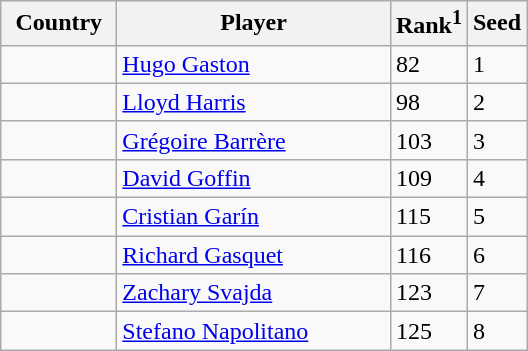<table class="wikitable" border="1">
<tr>
<th width="70">Country</th>
<th width="175">Player</th>
<th>Rank<sup>1</sup></th>
<th>Seed</th>
</tr>
<tr>
<td></td>
<td><a href='#'>Hugo Gaston</a></td>
<td>82</td>
<td>1</td>
</tr>
<tr>
<td></td>
<td><a href='#'>Lloyd Harris</a></td>
<td>98</td>
<td>2</td>
</tr>
<tr>
<td></td>
<td><a href='#'>Grégoire Barrère</a></td>
<td>103</td>
<td>3</td>
</tr>
<tr>
<td></td>
<td><a href='#'>David Goffin</a></td>
<td>109</td>
<td>4</td>
</tr>
<tr>
<td></td>
<td><a href='#'>Cristian Garín</a></td>
<td>115</td>
<td>5</td>
</tr>
<tr>
<td></td>
<td><a href='#'>Richard Gasquet</a></td>
<td>116</td>
<td>6</td>
</tr>
<tr>
<td></td>
<td><a href='#'>Zachary Svajda</a></td>
<td>123</td>
<td>7</td>
</tr>
<tr>
<td></td>
<td><a href='#'>Stefano Napolitano</a></td>
<td>125</td>
<td>8</td>
</tr>
</table>
